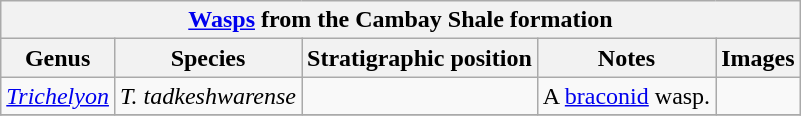<table class="wikitable" align="center">
<tr>
<th colspan="7" align="center"><strong><a href='#'>Wasps</a> from the Cambay Shale formation</strong></th>
</tr>
<tr>
<th>Genus</th>
<th>Species</th>
<th>Stratigraphic position</th>
<th>Notes</th>
<th>Images</th>
</tr>
<tr>
<td><em><a href='#'>Trichelyon</a></em></td>
<td><em>T. tadkeshwarense</em></td>
<td></td>
<td>A <a href='#'>braconid</a> wasp.</td>
<td></td>
</tr>
<tr>
</tr>
</table>
